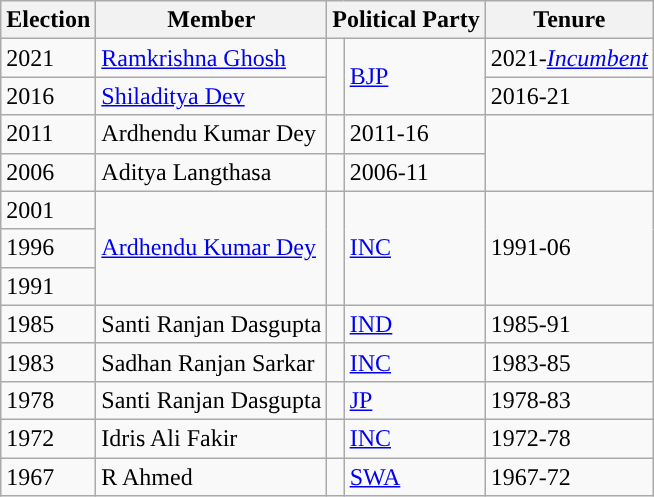<table class="wikitable sortable">
<tr>
<th>Election</th>
<th>Member</th>
<th colspan="2">Political Party</th>
<th>Tenure</th>
</tr>
<tr>
<td>2021</td>
<td><a href='#'>Ramkrishna Ghosh</a></td>
<td rowspan=2 style="background-color: "></td>
<td rowspan=2><a href='#'>BJP</a></td>
<td>2021-<em><a href='#'>Incumbent</a></em></td>
</tr>
<tr>
<td>2016</td>
<td><a href='#'>Shiladitya Dev</a></td>
<td>2016-21</td>
</tr>
<tr>
<td>2011</td>
<td>Ardhendu Kumar Dey</td>
<td></td>
<td>2011-16</td>
</tr>
<tr>
<td>2006</td>
<td>Aditya Langthasa</td>
<td></td>
<td>2006-11</td>
</tr>
<tr>
<td>2001</td>
<td rowspan=3><a href='#'>Ardhendu Kumar Dey</a></td>
<td rowspan=3 style="background-color:"></td>
<td rowspan=3><a href='#'>INC</a></td>
<td rowspan=3>1991-06</td>
</tr>
<tr>
<td>1996</td>
</tr>
<tr>
<td>1991</td>
</tr>
<tr>
<td>1985</td>
<td>Santi Ranjan Dasgupta</td>
<td style="background-color:"></td>
<td><a href='#'>IND</a></td>
<td>1985-91</td>
</tr>
<tr>
<td>1983</td>
<td>Sadhan Ranjan Sarkar</td>
<td style="background-color:"></td>
<td><a href='#'>INC</a></td>
<td>1983-85</td>
</tr>
<tr>
<td>1978</td>
<td>Santi Ranjan Dasgupta</td>
<td style="background-color:"></td>
<td><a href='#'>JP</a></td>
<td>1978-83</td>
</tr>
<tr>
<td>1972</td>
<td>Idris Ali Fakir</td>
<td style="background-color:"></td>
<td><a href='#'>INC</a></td>
<td>1972-78</td>
</tr>
<tr>
<td>1967</td>
<td>R Ahmed</td>
<td style="background-color:"></td>
<td><a href='#'>SWA</a></td>
<td>1967-72</td>
</tr>
</table>
